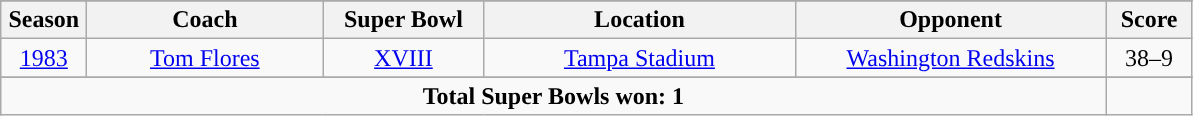<table class="wikitable sortable" style="text-align:center">
<tr>
</tr>
<tr>
<th style="width:50px; ">Season</th>
<th style="width:150px; ">Coach</th>
<th style="width:100px; ">Super Bowl</th>
<th style="width:200px; ">Location</th>
<th style="width:200px; ">Opponent</th>
<th style="width:50px; ">Score</th>
</tr>
<tr>
<td><a href='#'>1983</a></td>
<td><a href='#'>Tom Flores</a></td>
<td><a href='#'>XVIII</a></td>
<td><a href='#'>Tampa Stadium</a></td>
<td><a href='#'>Washington Redskins</a></td>
<td>38–9</td>
</tr>
<tr>
</tr>
<tr>
<td colspan="5"><strong>Total Super Bowls won: 1</strong></td>
<td></td>
</tr>
</table>
